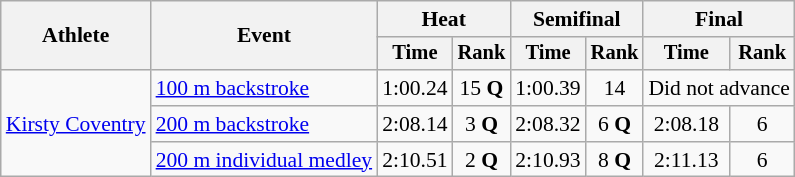<table class=wikitable style="font-size:90%">
<tr>
<th rowspan="2">Athlete</th>
<th rowspan="2">Event</th>
<th colspan="2">Heat</th>
<th colspan="2">Semifinal</th>
<th colspan="2">Final</th>
</tr>
<tr style="font-size:95%">
<th>Time</th>
<th>Rank</th>
<th>Time</th>
<th>Rank</th>
<th>Time</th>
<th>Rank</th>
</tr>
<tr align=center>
<td align=left rowspan=3><a href='#'>Kirsty Coventry</a></td>
<td align=left><a href='#'>100 m backstroke</a></td>
<td>1:00.24</td>
<td>15 <strong>Q</strong></td>
<td>1:00.39</td>
<td>14</td>
<td colspan=2>Did not advance</td>
</tr>
<tr align=center>
<td align=left><a href='#'>200 m backstroke</a></td>
<td>2:08.14</td>
<td>3 <strong>Q</strong></td>
<td>2:08.32</td>
<td>6 <strong>Q</strong></td>
<td>2:08.18</td>
<td>6</td>
</tr>
<tr align=center>
<td align=left><a href='#'>200 m individual medley</a></td>
<td>2:10.51</td>
<td>2 <strong>Q</strong></td>
<td>2:10.93</td>
<td>8 <strong>Q</strong></td>
<td>2:11.13</td>
<td>6</td>
</tr>
</table>
